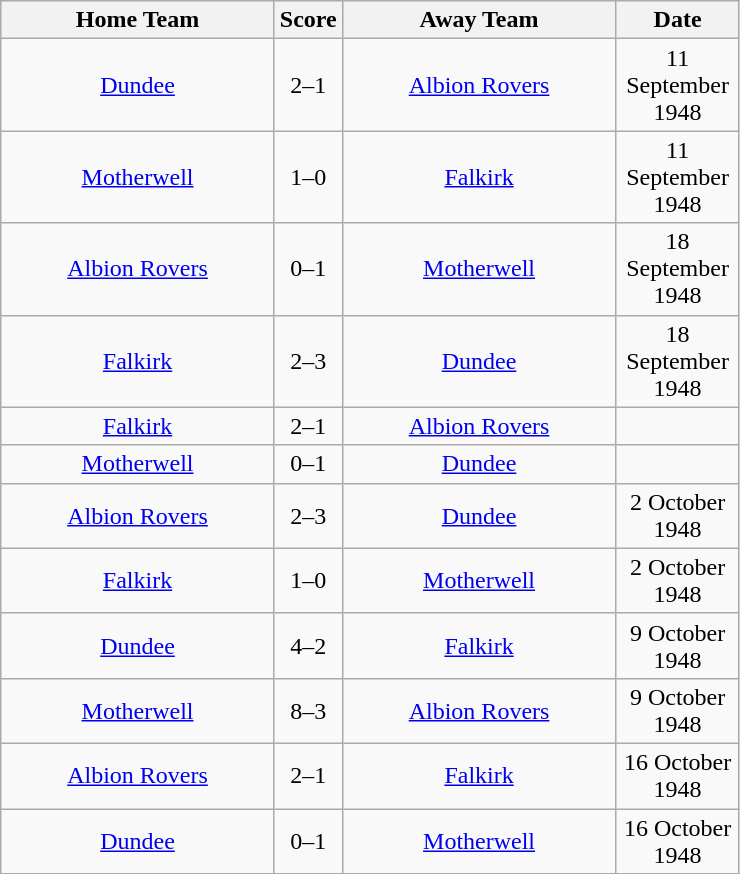<table class="wikitable" style="text-align:center;">
<tr>
<th width=175>Home Team</th>
<th width=20>Score</th>
<th width=175>Away Team</th>
<th width= 75>Date</th>
</tr>
<tr>
<td><a href='#'>Dundee</a></td>
<td>2–1</td>
<td><a href='#'>Albion Rovers</a></td>
<td>11 September 1948</td>
</tr>
<tr>
<td><a href='#'>Motherwell</a></td>
<td>1–0</td>
<td><a href='#'>Falkirk</a></td>
<td>11 September 1948</td>
</tr>
<tr>
<td><a href='#'>Albion Rovers</a></td>
<td>0–1</td>
<td><a href='#'>Motherwell</a></td>
<td>18 September 1948</td>
</tr>
<tr>
<td><a href='#'>Falkirk</a></td>
<td>2–3</td>
<td><a href='#'>Dundee</a></td>
<td>18 September 1948</td>
</tr>
<tr>
<td><a href='#'>Falkirk</a></td>
<td>2–1</td>
<td><a href='#'>Albion Rovers</a></td>
<td></td>
</tr>
<tr>
<td><a href='#'>Motherwell</a></td>
<td>0–1</td>
<td><a href='#'>Dundee</a></td>
<td></td>
</tr>
<tr>
<td><a href='#'>Albion Rovers</a></td>
<td>2–3</td>
<td><a href='#'>Dundee</a></td>
<td>2 October 1948</td>
</tr>
<tr>
<td><a href='#'>Falkirk</a></td>
<td>1–0</td>
<td><a href='#'>Motherwell</a></td>
<td>2 October 1948</td>
</tr>
<tr>
<td><a href='#'>Dundee</a></td>
<td>4–2</td>
<td><a href='#'>Falkirk</a></td>
<td>9 October 1948</td>
</tr>
<tr>
<td><a href='#'>Motherwell</a></td>
<td>8–3</td>
<td><a href='#'>Albion Rovers</a></td>
<td>9 October 1948</td>
</tr>
<tr>
<td><a href='#'>Albion Rovers</a></td>
<td>2–1</td>
<td><a href='#'>Falkirk</a></td>
<td>16 October 1948</td>
</tr>
<tr>
<td><a href='#'>Dundee</a></td>
<td>0–1</td>
<td><a href='#'>Motherwell</a></td>
<td>16 October 1948</td>
</tr>
<tr>
</tr>
</table>
